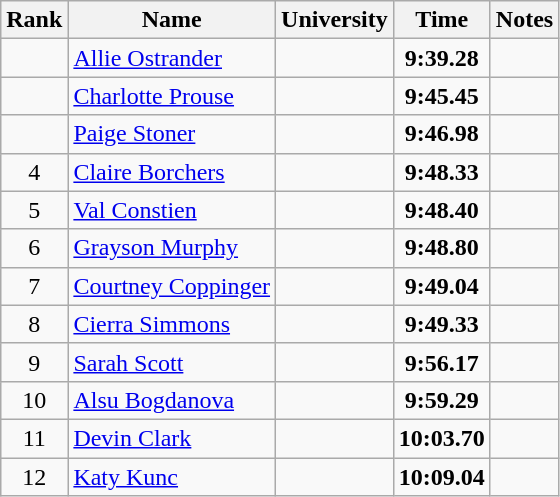<table class="wikitable sortable" style="text-align:center">
<tr>
<th>Rank</th>
<th>Name</th>
<th>University</th>
<th>Time</th>
<th>Notes</th>
</tr>
<tr>
<td></td>
<td align=left><a href='#'>Allie Ostrander</a></td>
<td></td>
<td><strong>9:39.28</strong></td>
<td></td>
</tr>
<tr>
<td></td>
<td align=left> <a href='#'>Charlotte Prouse</a></td>
<td></td>
<td><strong>9:45.45</strong></td>
<td></td>
</tr>
<tr>
<td></td>
<td align=left><a href='#'>Paige Stoner</a></td>
<td></td>
<td><strong>9:46.98</strong></td>
<td></td>
</tr>
<tr>
<td>4</td>
<td align=left><a href='#'>Claire Borchers</a></td>
<td></td>
<td><strong>9:48.33</strong></td>
<td></td>
</tr>
<tr>
<td>5</td>
<td align=left><a href='#'>Val Constien</a></td>
<td></td>
<td><strong>9:48.40</strong></td>
<td></td>
</tr>
<tr>
<td>6</td>
<td align=left><a href='#'>Grayson Murphy</a></td>
<td></td>
<td><strong>9:48.80</strong></td>
<td></td>
</tr>
<tr>
<td>7</td>
<td align=left><a href='#'>Courtney Coppinger</a></td>
<td></td>
<td><strong>9:49.04</strong></td>
<td></td>
</tr>
<tr>
<td>8</td>
<td align=left><a href='#'>Cierra Simmons</a></td>
<td></td>
<td><strong>9:49.33</strong></td>
<td></td>
</tr>
<tr>
<td>9</td>
<td align=left><a href='#'>Sarah Scott</a></td>
<td></td>
<td><strong>9:56.17</strong></td>
<td></td>
</tr>
<tr>
<td>10</td>
<td align=left> <a href='#'>Alsu Bogdanova</a></td>
<td></td>
<td><strong>9:59.29</strong></td>
<td></td>
</tr>
<tr>
<td>11</td>
<td align=left><a href='#'>Devin Clark</a></td>
<td></td>
<td><strong>10:03.70</strong></td>
<td></td>
</tr>
<tr>
<td>12</td>
<td align=left><a href='#'>Katy Kunc</a></td>
<td></td>
<td><strong>10:09.04</strong></td>
<td></td>
</tr>
</table>
